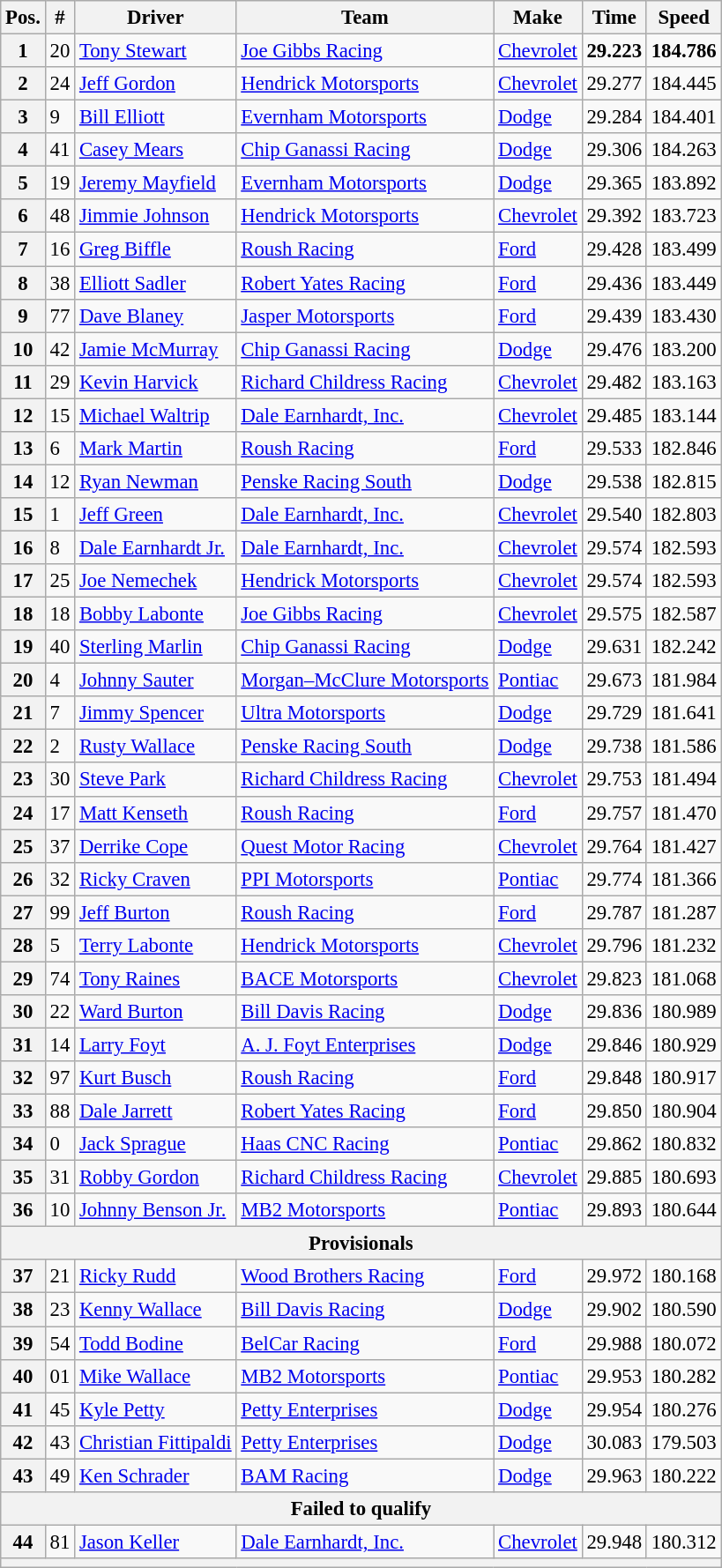<table class="wikitable" style="font-size:95%">
<tr>
<th>Pos.</th>
<th>#</th>
<th>Driver</th>
<th>Team</th>
<th>Make</th>
<th>Time</th>
<th>Speed</th>
</tr>
<tr>
<th>1</th>
<td>20</td>
<td><a href='#'>Tony Stewart</a></td>
<td><a href='#'>Joe Gibbs Racing</a></td>
<td><a href='#'>Chevrolet</a></td>
<td><strong>29.223</strong></td>
<td><strong>184.786</strong></td>
</tr>
<tr>
<th>2</th>
<td>24</td>
<td><a href='#'>Jeff Gordon</a></td>
<td><a href='#'>Hendrick Motorsports</a></td>
<td><a href='#'>Chevrolet</a></td>
<td>29.277</td>
<td>184.445</td>
</tr>
<tr>
<th>3</th>
<td>9</td>
<td><a href='#'>Bill Elliott</a></td>
<td><a href='#'>Evernham Motorsports</a></td>
<td><a href='#'>Dodge</a></td>
<td>29.284</td>
<td>184.401</td>
</tr>
<tr>
<th>4</th>
<td>41</td>
<td><a href='#'>Casey Mears</a></td>
<td><a href='#'>Chip Ganassi Racing</a></td>
<td><a href='#'>Dodge</a></td>
<td>29.306</td>
<td>184.263</td>
</tr>
<tr>
<th>5</th>
<td>19</td>
<td><a href='#'>Jeremy Mayfield</a></td>
<td><a href='#'>Evernham Motorsports</a></td>
<td><a href='#'>Dodge</a></td>
<td>29.365</td>
<td>183.892</td>
</tr>
<tr>
<th>6</th>
<td>48</td>
<td><a href='#'>Jimmie Johnson</a></td>
<td><a href='#'>Hendrick Motorsports</a></td>
<td><a href='#'>Chevrolet</a></td>
<td>29.392</td>
<td>183.723</td>
</tr>
<tr>
<th>7</th>
<td>16</td>
<td><a href='#'>Greg Biffle</a></td>
<td><a href='#'>Roush Racing</a></td>
<td><a href='#'>Ford</a></td>
<td>29.428</td>
<td>183.499</td>
</tr>
<tr>
<th>8</th>
<td>38</td>
<td><a href='#'>Elliott Sadler</a></td>
<td><a href='#'>Robert Yates Racing</a></td>
<td><a href='#'>Ford</a></td>
<td>29.436</td>
<td>183.449</td>
</tr>
<tr>
<th>9</th>
<td>77</td>
<td><a href='#'>Dave Blaney</a></td>
<td><a href='#'>Jasper Motorsports</a></td>
<td><a href='#'>Ford</a></td>
<td>29.439</td>
<td>183.430</td>
</tr>
<tr>
<th>10</th>
<td>42</td>
<td><a href='#'>Jamie McMurray</a></td>
<td><a href='#'>Chip Ganassi Racing</a></td>
<td><a href='#'>Dodge</a></td>
<td>29.476</td>
<td>183.200</td>
</tr>
<tr>
<th>11</th>
<td>29</td>
<td><a href='#'>Kevin Harvick</a></td>
<td><a href='#'>Richard Childress Racing</a></td>
<td><a href='#'>Chevrolet</a></td>
<td>29.482</td>
<td>183.163</td>
</tr>
<tr>
<th>12</th>
<td>15</td>
<td><a href='#'>Michael Waltrip</a></td>
<td><a href='#'>Dale Earnhardt, Inc.</a></td>
<td><a href='#'>Chevrolet</a></td>
<td>29.485</td>
<td>183.144</td>
</tr>
<tr>
<th>13</th>
<td>6</td>
<td><a href='#'>Mark Martin</a></td>
<td><a href='#'>Roush Racing</a></td>
<td><a href='#'>Ford</a></td>
<td>29.533</td>
<td>182.846</td>
</tr>
<tr>
<th>14</th>
<td>12</td>
<td><a href='#'>Ryan Newman</a></td>
<td><a href='#'>Penske Racing South</a></td>
<td><a href='#'>Dodge</a></td>
<td>29.538</td>
<td>182.815</td>
</tr>
<tr>
<th>15</th>
<td>1</td>
<td><a href='#'>Jeff Green</a></td>
<td><a href='#'>Dale Earnhardt, Inc.</a></td>
<td><a href='#'>Chevrolet</a></td>
<td>29.540</td>
<td>182.803</td>
</tr>
<tr>
<th>16</th>
<td>8</td>
<td><a href='#'>Dale Earnhardt Jr.</a></td>
<td><a href='#'>Dale Earnhardt, Inc.</a></td>
<td><a href='#'>Chevrolet</a></td>
<td>29.574</td>
<td>182.593</td>
</tr>
<tr>
<th>17</th>
<td>25</td>
<td><a href='#'>Joe Nemechek</a></td>
<td><a href='#'>Hendrick Motorsports</a></td>
<td><a href='#'>Chevrolet</a></td>
<td>29.574</td>
<td>182.593</td>
</tr>
<tr>
<th>18</th>
<td>18</td>
<td><a href='#'>Bobby Labonte</a></td>
<td><a href='#'>Joe Gibbs Racing</a></td>
<td><a href='#'>Chevrolet</a></td>
<td>29.575</td>
<td>182.587</td>
</tr>
<tr>
<th>19</th>
<td>40</td>
<td><a href='#'>Sterling Marlin</a></td>
<td><a href='#'>Chip Ganassi Racing</a></td>
<td><a href='#'>Dodge</a></td>
<td>29.631</td>
<td>182.242</td>
</tr>
<tr>
<th>20</th>
<td>4</td>
<td><a href='#'>Johnny Sauter</a></td>
<td><a href='#'>Morgan–McClure Motorsports</a></td>
<td><a href='#'>Pontiac</a></td>
<td>29.673</td>
<td>181.984</td>
</tr>
<tr>
<th>21</th>
<td>7</td>
<td><a href='#'>Jimmy Spencer</a></td>
<td><a href='#'>Ultra Motorsports</a></td>
<td><a href='#'>Dodge</a></td>
<td>29.729</td>
<td>181.641</td>
</tr>
<tr>
<th>22</th>
<td>2</td>
<td><a href='#'>Rusty Wallace</a></td>
<td><a href='#'>Penske Racing South</a></td>
<td><a href='#'>Dodge</a></td>
<td>29.738</td>
<td>181.586</td>
</tr>
<tr>
<th>23</th>
<td>30</td>
<td><a href='#'>Steve Park</a></td>
<td><a href='#'>Richard Childress Racing</a></td>
<td><a href='#'>Chevrolet</a></td>
<td>29.753</td>
<td>181.494</td>
</tr>
<tr>
<th>24</th>
<td>17</td>
<td><a href='#'>Matt Kenseth</a></td>
<td><a href='#'>Roush Racing</a></td>
<td><a href='#'>Ford</a></td>
<td>29.757</td>
<td>181.470</td>
</tr>
<tr>
<th>25</th>
<td>37</td>
<td><a href='#'>Derrike Cope</a></td>
<td><a href='#'>Quest Motor Racing</a></td>
<td><a href='#'>Chevrolet</a></td>
<td>29.764</td>
<td>181.427</td>
</tr>
<tr>
<th>26</th>
<td>32</td>
<td><a href='#'>Ricky Craven</a></td>
<td><a href='#'>PPI Motorsports</a></td>
<td><a href='#'>Pontiac</a></td>
<td>29.774</td>
<td>181.366</td>
</tr>
<tr>
<th>27</th>
<td>99</td>
<td><a href='#'>Jeff Burton</a></td>
<td><a href='#'>Roush Racing</a></td>
<td><a href='#'>Ford</a></td>
<td>29.787</td>
<td>181.287</td>
</tr>
<tr>
<th>28</th>
<td>5</td>
<td><a href='#'>Terry Labonte</a></td>
<td><a href='#'>Hendrick Motorsports</a></td>
<td><a href='#'>Chevrolet</a></td>
<td>29.796</td>
<td>181.232</td>
</tr>
<tr>
<th>29</th>
<td>74</td>
<td><a href='#'>Tony Raines</a></td>
<td><a href='#'>BACE Motorsports</a></td>
<td><a href='#'>Chevrolet</a></td>
<td>29.823</td>
<td>181.068</td>
</tr>
<tr>
<th>30</th>
<td>22</td>
<td><a href='#'>Ward Burton</a></td>
<td><a href='#'>Bill Davis Racing</a></td>
<td><a href='#'>Dodge</a></td>
<td>29.836</td>
<td>180.989</td>
</tr>
<tr>
<th>31</th>
<td>14</td>
<td><a href='#'>Larry Foyt</a></td>
<td><a href='#'>A. J. Foyt Enterprises</a></td>
<td><a href='#'>Dodge</a></td>
<td>29.846</td>
<td>180.929</td>
</tr>
<tr>
<th>32</th>
<td>97</td>
<td><a href='#'>Kurt Busch</a></td>
<td><a href='#'>Roush Racing</a></td>
<td><a href='#'>Ford</a></td>
<td>29.848</td>
<td>180.917</td>
</tr>
<tr>
<th>33</th>
<td>88</td>
<td><a href='#'>Dale Jarrett</a></td>
<td><a href='#'>Robert Yates Racing</a></td>
<td><a href='#'>Ford</a></td>
<td>29.850</td>
<td>180.904</td>
</tr>
<tr>
<th>34</th>
<td>0</td>
<td><a href='#'>Jack Sprague</a></td>
<td><a href='#'>Haas CNC Racing</a></td>
<td><a href='#'>Pontiac</a></td>
<td>29.862</td>
<td>180.832</td>
</tr>
<tr>
<th>35</th>
<td>31</td>
<td><a href='#'>Robby Gordon</a></td>
<td><a href='#'>Richard Childress Racing</a></td>
<td><a href='#'>Chevrolet</a></td>
<td>29.885</td>
<td>180.693</td>
</tr>
<tr>
<th>36</th>
<td>10</td>
<td><a href='#'>Johnny Benson Jr.</a></td>
<td><a href='#'>MB2 Motorsports</a></td>
<td><a href='#'>Pontiac</a></td>
<td>29.893</td>
<td>180.644</td>
</tr>
<tr>
<th colspan="7">Provisionals</th>
</tr>
<tr>
<th>37</th>
<td>21</td>
<td><a href='#'>Ricky Rudd</a></td>
<td><a href='#'>Wood Brothers Racing</a></td>
<td><a href='#'>Ford</a></td>
<td>29.972</td>
<td>180.168</td>
</tr>
<tr>
<th>38</th>
<td>23</td>
<td><a href='#'>Kenny Wallace</a></td>
<td><a href='#'>Bill Davis Racing</a></td>
<td><a href='#'>Dodge</a></td>
<td>29.902</td>
<td>180.590</td>
</tr>
<tr>
<th>39</th>
<td>54</td>
<td><a href='#'>Todd Bodine</a></td>
<td><a href='#'>BelCar Racing</a></td>
<td><a href='#'>Ford</a></td>
<td>29.988</td>
<td>180.072</td>
</tr>
<tr>
<th>40</th>
<td>01</td>
<td><a href='#'>Mike Wallace</a></td>
<td><a href='#'>MB2 Motorsports</a></td>
<td><a href='#'>Pontiac</a></td>
<td>29.953</td>
<td>180.282</td>
</tr>
<tr>
<th>41</th>
<td>45</td>
<td><a href='#'>Kyle Petty</a></td>
<td><a href='#'>Petty Enterprises</a></td>
<td><a href='#'>Dodge</a></td>
<td>29.954</td>
<td>180.276</td>
</tr>
<tr>
<th>42</th>
<td>43</td>
<td><a href='#'>Christian Fittipaldi</a></td>
<td><a href='#'>Petty Enterprises</a></td>
<td><a href='#'>Dodge</a></td>
<td>30.083</td>
<td>179.503</td>
</tr>
<tr>
<th>43</th>
<td>49</td>
<td><a href='#'>Ken Schrader</a></td>
<td><a href='#'>BAM Racing</a></td>
<td><a href='#'>Dodge</a></td>
<td>29.963</td>
<td>180.222</td>
</tr>
<tr>
<th colspan="7">Failed to qualify</th>
</tr>
<tr>
<th>44</th>
<td>81</td>
<td><a href='#'>Jason Keller</a></td>
<td><a href='#'>Dale Earnhardt, Inc.</a></td>
<td><a href='#'>Chevrolet</a></td>
<td>29.948</td>
<td>180.312</td>
</tr>
<tr>
<th colspan="7"></th>
</tr>
</table>
